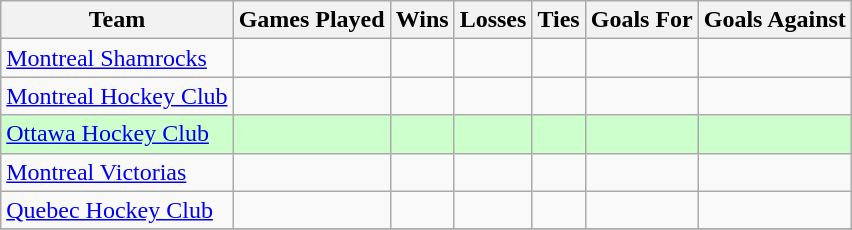<table class="wikitable">
<tr>
<th>Team</th>
<th>Games Played</th>
<th>Wins</th>
<th>Losses</th>
<th>Ties</th>
<th>Goals For</th>
<th>Goals Against</th>
</tr>
<tr>
<td><a href='#'>Montreal Shamrocks</a></td>
<td></td>
<td></td>
<td></td>
<td></td>
<td></td>
<td></td>
</tr>
<tr>
<td><a href='#'>Montreal Hockey Club</a></td>
<td></td>
<td></td>
<td></td>
<td></td>
<td></td>
<td></td>
</tr>
<tr bgcolor="#CCFFCC">
<td><a href='#'>Ottawa Hockey Club</a></td>
<td></td>
<td></td>
<td></td>
<td></td>
<td></td>
<td></td>
</tr>
<tr>
<td><a href='#'>Montreal Victorias</a></td>
<td></td>
<td></td>
<td></td>
<td></td>
<td></td>
<td></td>
</tr>
<tr>
<td><a href='#'>Quebec Hockey Club</a></td>
<td></td>
<td></td>
<td></td>
<td></td>
<td></td>
<td></td>
</tr>
<tr>
</tr>
</table>
